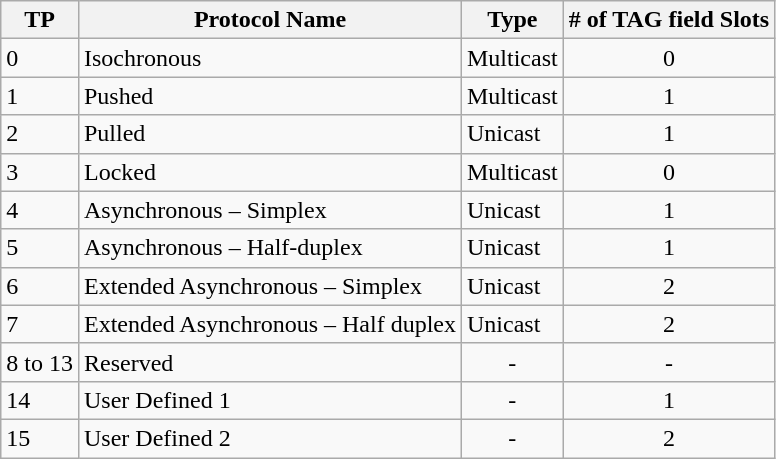<table class="wikitable">
<tr>
<th>TP</th>
<th>Protocol Name</th>
<th>Type</th>
<th># of TAG field Slots</th>
</tr>
<tr>
<td>0</td>
<td>Isochronous</td>
<td>Multicast</td>
<td style="text-align:center">0</td>
</tr>
<tr>
<td>1</td>
<td>Pushed</td>
<td>Multicast</td>
<td style="text-align:center">1</td>
</tr>
<tr>
<td>2</td>
<td>Pulled</td>
<td>Unicast</td>
<td style="text-align:center">1</td>
</tr>
<tr>
<td>3</td>
<td>Locked</td>
<td>Multicast</td>
<td style="text-align:center">0</td>
</tr>
<tr>
<td>4</td>
<td>Asynchronous – Simplex</td>
<td>Unicast</td>
<td style="text-align:center">1</td>
</tr>
<tr>
<td>5</td>
<td>Asynchronous – Half-duplex</td>
<td>Unicast</td>
<td style="text-align:center">1</td>
</tr>
<tr>
<td>6</td>
<td>Extended Asynchronous – Simplex</td>
<td>Unicast</td>
<td style="text-align:center">2</td>
</tr>
<tr>
<td>7</td>
<td>Extended Asynchronous – Half duplex</td>
<td>Unicast</td>
<td style="text-align:center">2</td>
</tr>
<tr>
<td>8 to 13</td>
<td>Reserved</td>
<td style="text-align:center">-</td>
<td style="text-align:center">-</td>
</tr>
<tr>
<td>14</td>
<td>User Defined 1</td>
<td style="text-align:center">-</td>
<td style="text-align:center">1</td>
</tr>
<tr>
<td>15</td>
<td>User Defined 2</td>
<td style="text-align:center">-</td>
<td style="text-align:center">2</td>
</tr>
</table>
